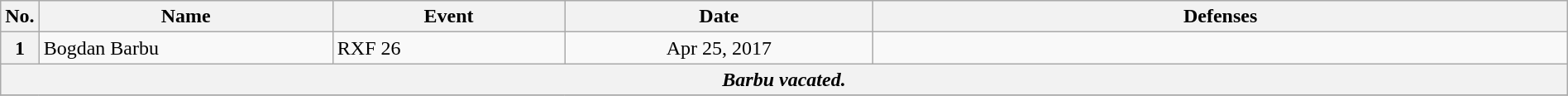<table class="wikitable" width=100%>
<tr>
<th width=1%>No.</th>
<th width=19%>Name</th>
<th width=15%>Event</th>
<th width=20%>Date</th>
<th width=45%>Defenses</th>
</tr>
<tr>
<th>1</th>
<td> Bogdan Barbu <br></td>
<td>RXF 26 <br></td>
<td align=center>Apr 25, 2017</td>
<td><br></td>
</tr>
<tr>
<th colspan=5 align=center><em>Barbu vacated.</em></th>
</tr>
<tr>
</tr>
</table>
